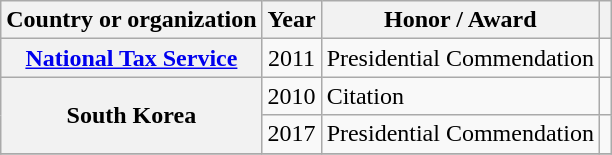<table class="wikitable plainrowheaders sortable">
<tr>
<th scope="col">Country or organization</th>
<th scope="col">Year</th>
<th scope="col">Honor / Award</th>
<th scope="col" class="unsortable"></th>
</tr>
<tr>
<th scope="row"><a href='#'>National Tax Service</a></th>
<td style="text-align:center">2011</td>
<td>Presidential Commendation</td>
<td></td>
</tr>
<tr>
<th scope="row" rowspan="2">South Korea</th>
<td style="text-align:center">2010</td>
<td>Citation</td>
<td></td>
</tr>
<tr>
<td style="text-align:center">2017</td>
<td>Presidential Commendation</td>
<td></td>
</tr>
<tr>
</tr>
</table>
